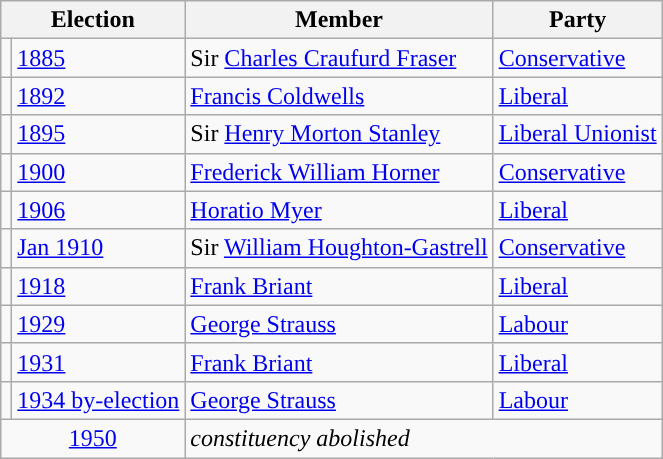<table class="wikitable">
<tr>
<th colspan="2">Election</th>
<th>Member</th>
<th>Party</th>
</tr>
<tr>
<td style="color:inherit;background-color: "></td>
<td><a href='#'>1885</a></td>
<td>Sir <a href='#'>Charles Craufurd Fraser</a></td>
<td><a href='#'>Conservative</a></td>
</tr>
<tr>
<td style="color:inherit;background-color: "></td>
<td><a href='#'>1892</a></td>
<td><a href='#'>Francis Coldwells</a></td>
<td><a href='#'>Liberal</a></td>
</tr>
<tr>
<td style="color:inherit;background-color: "></td>
<td><a href='#'>1895</a></td>
<td>Sir <a href='#'>Henry Morton Stanley</a></td>
<td><a href='#'>Liberal Unionist</a></td>
</tr>
<tr>
<td style="color:inherit;background-color: "></td>
<td><a href='#'>1900</a></td>
<td><a href='#'>Frederick William Horner</a></td>
<td><a href='#'>Conservative</a></td>
</tr>
<tr>
<td style="color:inherit;background-color: "></td>
<td><a href='#'>1906</a></td>
<td><a href='#'>Horatio Myer</a></td>
<td><a href='#'>Liberal</a></td>
</tr>
<tr>
<td style="color:inherit;background-color: "></td>
<td><a href='#'>Jan 1910</a></td>
<td>Sir <a href='#'>William Houghton-Gastrell</a></td>
<td><a href='#'>Conservative</a></td>
</tr>
<tr>
<td style="color:inherit;background-color: "></td>
<td><a href='#'>1918</a></td>
<td><a href='#'>Frank Briant</a></td>
<td><a href='#'>Liberal</a></td>
</tr>
<tr>
<td style="color:inherit;background-color: "></td>
<td><a href='#'>1929</a></td>
<td><a href='#'>George Strauss</a></td>
<td><a href='#'>Labour</a></td>
</tr>
<tr>
<td style="color:inherit;background-color: "></td>
<td><a href='#'>1931</a></td>
<td><a href='#'>Frank Briant</a></td>
<td><a href='#'>Liberal</a></td>
</tr>
<tr>
<td style="color:inherit;background-color: "></td>
<td><a href='#'>1934 by-election</a></td>
<td><a href='#'>George Strauss</a></td>
<td><a href='#'>Labour</a></td>
</tr>
<tr>
<td colspan="2" align="center"><a href='#'>1950</a></td>
<td colspan="2"><em>constituency abolished</em></td>
</tr>
</table>
